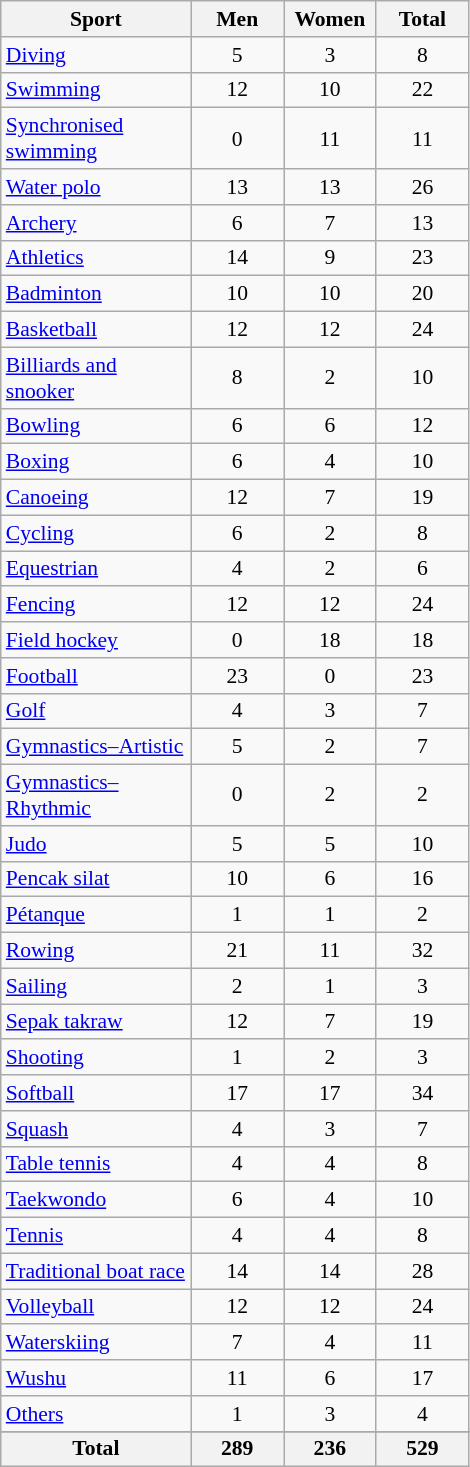<table class="wikitable sortable" style="font-size:90%; text-align:center;">
<tr>
<th width=120>Sport</th>
<th width=55>Men</th>
<th width=55>Women</th>
<th width=55>Total</th>
</tr>
<tr>
<td align=left><a href='#'>Diving</a></td>
<td>5</td>
<td>3</td>
<td>8</td>
</tr>
<tr>
<td align=left><a href='#'>Swimming</a></td>
<td>12</td>
<td>10</td>
<td>22</td>
</tr>
<tr>
<td align=left><a href='#'>Synchronised swimming</a></td>
<td>0</td>
<td>11</td>
<td>11</td>
</tr>
<tr>
<td align=left><a href='#'>Water polo</a></td>
<td>13</td>
<td>13</td>
<td>26</td>
</tr>
<tr>
<td align=left><a href='#'>Archery</a></td>
<td>6</td>
<td>7</td>
<td>13</td>
</tr>
<tr>
<td align=left><a href='#'>Athletics</a></td>
<td>14</td>
<td>9</td>
<td>23</td>
</tr>
<tr>
<td align=left><a href='#'>Badminton</a></td>
<td>10</td>
<td>10</td>
<td>20</td>
</tr>
<tr>
<td align=left><a href='#'>Basketball</a></td>
<td>12</td>
<td>12</td>
<td>24</td>
</tr>
<tr>
<td align=left><a href='#'>Billiards and snooker</a></td>
<td>8</td>
<td>2</td>
<td>10</td>
</tr>
<tr>
<td align=left><a href='#'>Bowling</a></td>
<td>6</td>
<td>6</td>
<td>12</td>
</tr>
<tr>
<td align=left><a href='#'>Boxing</a></td>
<td>6</td>
<td>4</td>
<td>10</td>
</tr>
<tr>
<td align=left><a href='#'>Canoeing</a></td>
<td>12</td>
<td>7</td>
<td>19</td>
</tr>
<tr>
<td align=left><a href='#'>Cycling</a></td>
<td>6</td>
<td>2</td>
<td>8</td>
</tr>
<tr>
<td align=left><a href='#'>Equestrian</a></td>
<td>4</td>
<td>2</td>
<td>6</td>
</tr>
<tr>
<td align=left><a href='#'>Fencing</a></td>
<td>12</td>
<td>12</td>
<td>24</td>
</tr>
<tr>
<td align=left><a href='#'>Field hockey</a></td>
<td>0</td>
<td>18</td>
<td>18</td>
</tr>
<tr>
<td align=left><a href='#'>Football</a></td>
<td>23</td>
<td>0</td>
<td>23</td>
</tr>
<tr>
<td align=left><a href='#'>Golf</a></td>
<td>4</td>
<td>3</td>
<td>7</td>
</tr>
<tr>
<td align=left><a href='#'>Gymnastics–Artistic</a></td>
<td>5</td>
<td>2</td>
<td>7</td>
</tr>
<tr>
<td align=left><a href='#'>Gymnastics–Rhythmic</a></td>
<td>0</td>
<td>2</td>
<td>2</td>
</tr>
<tr>
<td align=left><a href='#'>Judo</a></td>
<td>5</td>
<td>5</td>
<td>10</td>
</tr>
<tr>
<td align=left><a href='#'>Pencak silat</a></td>
<td>10</td>
<td>6</td>
<td>16</td>
</tr>
<tr>
<td align=left><a href='#'>Pétanque</a></td>
<td>1</td>
<td>1</td>
<td>2</td>
</tr>
<tr>
<td align=left><a href='#'>Rowing</a></td>
<td>21</td>
<td>11</td>
<td>32</td>
</tr>
<tr>
<td align=left><a href='#'>Sailing</a></td>
<td>2</td>
<td>1</td>
<td>3</td>
</tr>
<tr>
<td align=left><a href='#'>Sepak takraw</a></td>
<td>12</td>
<td>7</td>
<td>19</td>
</tr>
<tr>
<td align=left><a href='#'>Shooting</a></td>
<td>1</td>
<td>2</td>
<td>3</td>
</tr>
<tr>
<td align=left><a href='#'>Softball</a></td>
<td>17</td>
<td>17</td>
<td>34</td>
</tr>
<tr>
<td align=left><a href='#'>Squash</a></td>
<td>4</td>
<td>3</td>
<td>7</td>
</tr>
<tr>
<td align=left><a href='#'>Table tennis</a></td>
<td>4</td>
<td>4</td>
<td>8</td>
</tr>
<tr>
<td align=left><a href='#'>Taekwondo</a></td>
<td>6</td>
<td>4</td>
<td>10</td>
</tr>
<tr>
<td align=left><a href='#'>Tennis</a></td>
<td>4</td>
<td>4</td>
<td>8</td>
</tr>
<tr>
<td align=left><a href='#'>Traditional boat race</a></td>
<td>14</td>
<td>14</td>
<td>28</td>
</tr>
<tr>
<td align=left><a href='#'>Volleyball</a></td>
<td>12</td>
<td>12</td>
<td>24</td>
</tr>
<tr>
<td align=left><a href='#'>Waterskiing</a></td>
<td>7</td>
<td>4</td>
<td>11</td>
</tr>
<tr>
<td align=left><a href='#'>Wushu</a></td>
<td>11</td>
<td>6</td>
<td>17</td>
</tr>
<tr>
<td align=left><a href='#'>Others</a></td>
<td>1</td>
<td>3</td>
<td>4</td>
</tr>
<tr>
</tr>
<tr class="sortbottom">
<th>Total</th>
<th>289</th>
<th>236</th>
<th>529</th>
</tr>
</table>
